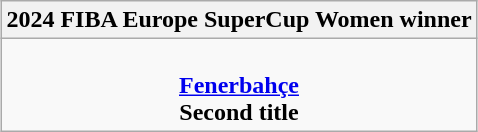<table class=wikitable style="text-align:center; margin:auto">
<tr>
<th>2024 FIBA Europe SuperCup Women winner</th>
</tr>
<tr>
<td><br><strong><a href='#'>Fenerbahçe</a></strong><br><strong>Second title</strong></td>
</tr>
</table>
